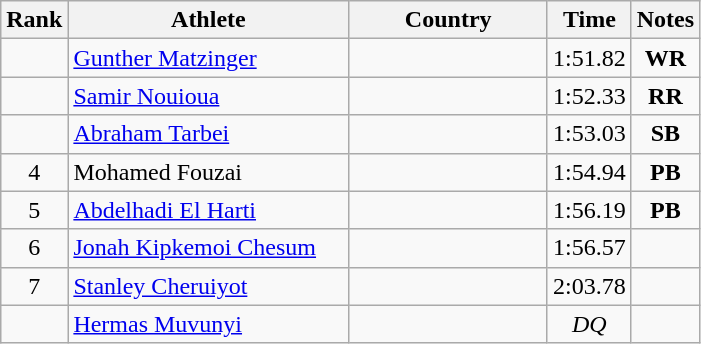<table class="wikitable sortable" style="text-align:center">
<tr>
<th>Rank</th>
<th style="width:180px">Athlete</th>
<th style="width:125px">Country</th>
<th>Time</th>
<th>Notes</th>
</tr>
<tr>
<td></td>
<td style="text-align:left;"><a href='#'>Gunther Matzinger</a></td>
<td style="text-align:left;"></td>
<td>1:51.82</td>
<td><strong>WR</strong></td>
</tr>
<tr>
<td></td>
<td style="text-align:left;"><a href='#'>Samir Nouioua</a></td>
<td style="text-align:left;"></td>
<td>1:52.33</td>
<td><strong>RR</strong></td>
</tr>
<tr>
<td></td>
<td style="text-align:left;"><a href='#'>Abraham Tarbei</a></td>
<td style="text-align:left;"></td>
<td>1:53.03</td>
<td><strong>SB</strong></td>
</tr>
<tr>
<td>4</td>
<td style="text-align:left;">Mohamed Fouzai</td>
<td style="text-align:left;"></td>
<td>1:54.94</td>
<td><strong>PB</strong></td>
</tr>
<tr>
<td>5</td>
<td style="text-align:left;"><a href='#'>Abdelhadi El Harti</a></td>
<td style="text-align:left;"></td>
<td>1:56.19</td>
<td><strong>PB</strong></td>
</tr>
<tr>
<td>6</td>
<td style="text-align:left;"><a href='#'>Jonah Kipkemoi Chesum</a></td>
<td style="text-align:left;"></td>
<td>1:56.57</td>
<td></td>
</tr>
<tr>
<td>7</td>
<td style="text-align:left;"><a href='#'>Stanley Cheruiyot</a></td>
<td style="text-align:left;"></td>
<td>2:03.78</td>
<td></td>
</tr>
<tr>
<td></td>
<td style="text-align:left;"><a href='#'>Hermas Muvunyi</a></td>
<td style="text-align:left;"></td>
<td><em>DQ</em></td>
<td></td>
</tr>
</table>
